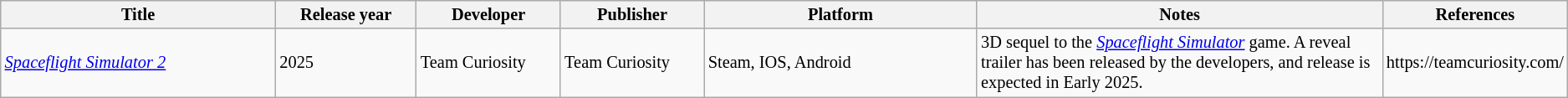<table class="wikitable sortable" style="font-size: 85%; text-align: left;">
<tr style="background: #ececec">
<th style="width:20%;">Title</th>
<th style="width:10%;">Release year</th>
<th style="width:10%;">Developer</th>
<th style="width:10%;">Publisher</th>
<th style="width:20%;">Platform</th>
<th style="width:30%;">Notes</th>
<th>References</th>
</tr>
<tr>
<td><em><a href='#'>Spaceflight Simulator 2</a></em></td>
<td>2025</td>
<td>Team Curiosity</td>
<td>Team Curiosity</td>
<td>Steam, IOS, Android</td>
<td>3D sequel to the <em><a href='#'>Spaceflight Simulator</a></em> game. A reveal trailer has been released by the developers, and release is expected in Early 2025.</td>
<td>https://teamcuriosity.com/</td>
</tr>
</table>
